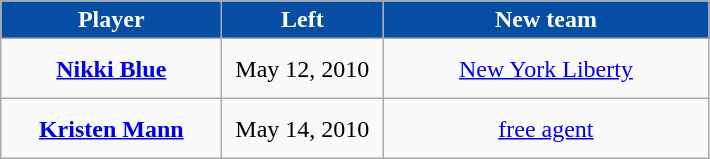<table class="wikitable" style="text-align: center">
<tr align="center"  bgcolor="#dddddd">
<td style="background:#054EA4;color:white; width:140px"><strong>Player</strong></td>
<td style="background:#054EA4;color:white; width:100px"><strong>Left</strong></td>
<td style="background:#054EA4;color:white; width:210px"><strong>New team</strong></td>
</tr>
<tr style="height:40px">
<td><strong><a href='#'>Nikki Blue</a></strong></td>
<td>May 12, 2010</td>
<td><a href='#'>New York Liberty</a></td>
</tr>
<tr style="height:40px">
<td><strong><a href='#'>Kristen Mann</a></strong></td>
<td>May 14, 2010</td>
<td><a href='#'>free agent</a></td>
</tr>
</table>
